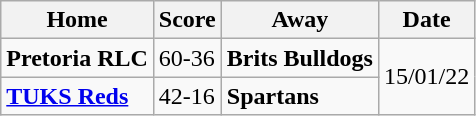<table class="wikitable">
<tr>
<th>Home</th>
<th>Score</th>
<th>Away</th>
<th>Date</th>
</tr>
<tr>
<td> <strong>Pretoria RLC</strong></td>
<td>60-36</td>
<td> <strong>Brits Bulldogs</strong></td>
<td rowspan="2">15/01/22</td>
</tr>
<tr>
<td> <strong><a href='#'>TUKS Reds</a></strong></td>
<td>42-16</td>
<td> <strong>Spartans</strong></td>
</tr>
</table>
